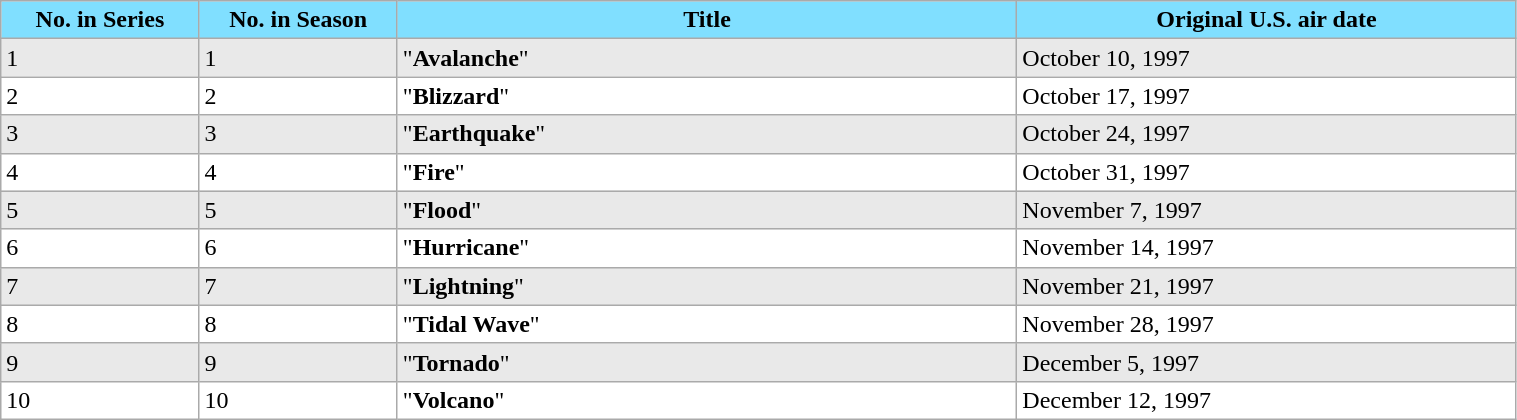<table class="wikitable" width=80%>
<tr>
<th style="background-color: #80dfff; width:75px;">No. in Series</th>
<th style="background-color: #80dfff; width:75px;">No. in Season</th>
<th style="background-color: #80dfff; width:250px;">Title</th>
<th style="background-color: #80dfff; width:200px;">Original U.S. air date</th>
</tr>
<tr style="background-color: #e9e9e9;">
<td rowspan="1">1</td>
<td>1</td>
<td>"<strong>Avalanche</strong>"</td>
<td>October 10, 1997</td>
</tr>
<tr style="background-color: #ffffff;">
<td rowspan="1">2</td>
<td>2</td>
<td>"<strong>Blizzard</strong>"</td>
<td>October 17, 1997</td>
</tr>
<tr style="background-color: #e9e9e9;">
<td rowspan="1">3</td>
<td>3</td>
<td>"<strong>Earthquake</strong>"</td>
<td>October 24, 1997</td>
</tr>
<tr style="background-color: #ffffff;">
<td rowspan="1">4</td>
<td>4</td>
<td>"<strong>Fire</strong>"</td>
<td>October 31, 1997</td>
</tr>
<tr style="background-color: #e9e9e9;">
<td rowspan="1">5</td>
<td>5</td>
<td>"<strong>Flood</strong>"</td>
<td>November 7, 1997</td>
</tr>
<tr style="background-color: #ffffff;">
<td rowspan="1">6</td>
<td>6</td>
<td>"<strong>Hurricane</strong>"</td>
<td>November 14, 1997</td>
</tr>
<tr style="background-color: #e9e9e9;">
<td rowspan="1">7</td>
<td>7</td>
<td>"<strong>Lightning</strong>"</td>
<td>November 21, 1997</td>
</tr>
<tr style="background-color: #ffffff;">
<td rowspan="1">8</td>
<td>8</td>
<td>"<strong>Tidal Wave</strong>"</td>
<td>November 28, 1997</td>
</tr>
<tr style="background-color: #e9e9e9;">
<td rowspan="1">9</td>
<td>9</td>
<td>"<strong>Tornado</strong>"</td>
<td>December 5, 1997</td>
</tr>
<tr style="background-color: #ffffff;">
<td rowspan="1">10</td>
<td>10</td>
<td>"<strong>Volcano</strong>"</td>
<td>December 12, 1997</td>
</tr>
</table>
